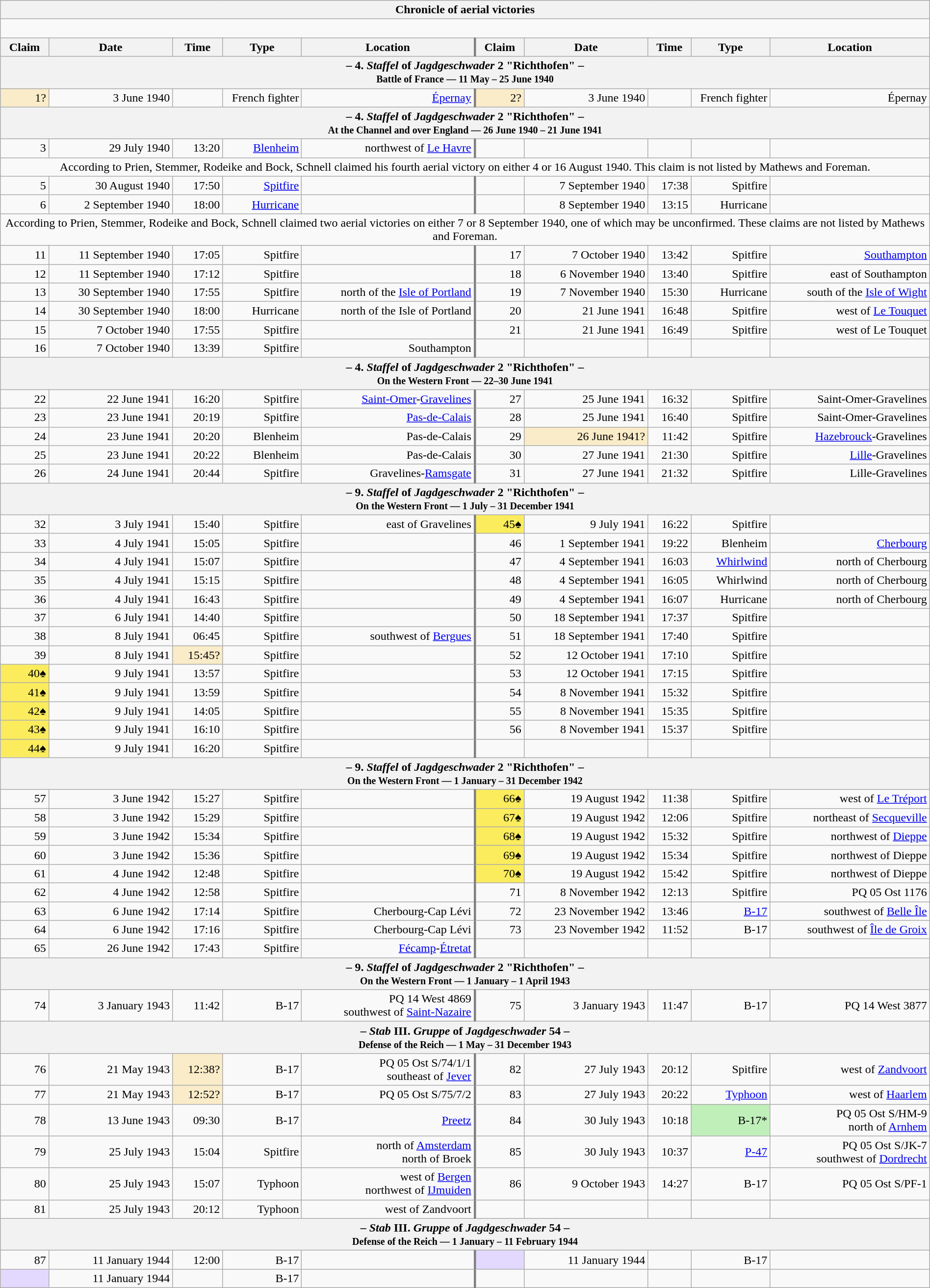<table class="wikitable plainrowheaders collapsible" style="margin-left: auto; margin-right: auto; border: none; text-align:right; width: 100%;">
<tr>
<th colspan="10">Chronicle of aerial victories</th>
</tr>
<tr>
<td colspan="10" style="text-align: left;"><br>


</td>
</tr>
<tr>
<th scope="col">Claim</th>
<th scope="col">Date</th>
<th scope="col">Time</th>
<th scope="col" width="100px">Type</th>
<th scope="col">Location</th>
<th scope="col" style="border-left: 3px solid grey;">Claim</th>
<th scope="col">Date</th>
<th scope="col">Time</th>
<th scope="col" width="100px">Type</th>
<th scope="col">Location</th>
</tr>
<tr>
<th colspan="10">– 4. <em>Staffel</em> of <em>Jagdgeschwader</em> 2 "Richthofen" –<br><small>Battle of France — 11 May – 25 June 1940</small></th>
</tr>
<tr>
<td style="background:#faecc8">1?</td>
<td>3 June 1940</td>
<td></td>
<td>French fighter</td>
<td><a href='#'>Épernay</a></td>
<td style="border-left: 3px solid grey; background:#faecc8">2?</td>
<td>3 June 1940</td>
<td></td>
<td>French fighter</td>
<td>Épernay</td>
</tr>
<tr>
<th colspan="10">– 4. <em>Staffel</em> of <em>Jagdgeschwader</em> 2 "Richthofen" –<br><small>At the Channel and over England — 26 June 1940 – 21 June 1941</small></th>
</tr>
<tr>
<td>3</td>
<td>29 July 1940</td>
<td>13:20</td>
<td><a href='#'>Blenheim</a></td>
<td>northwest of <a href='#'>Le Havre</a></td>
<td style="border-left: 3px solid grey;"></td>
<td></td>
<td></td>
<td></td>
<td></td>
</tr>
<tr>
<td colspan="10" style="text-align: center">According to Prien, Stemmer, Rodeike and Bock, Schnell claimed his fourth aerial victory on either 4 or 16 August 1940. This claim is not listed by Mathews and Foreman.</td>
</tr>
<tr>
<td>5</td>
<td>30 August 1940</td>
<td>17:50</td>
<td><a href='#'>Spitfire</a></td>
<td></td>
<td style="border-left: 3px solid grey;"></td>
<td>7 September 1940</td>
<td>17:38</td>
<td>Spitfire</td>
<td></td>
</tr>
<tr>
<td>6</td>
<td>2 September 1940</td>
<td>18:00</td>
<td><a href='#'>Hurricane</a></td>
<td></td>
<td style="border-left: 3px solid grey;"></td>
<td>8 September 1940</td>
<td>13:15</td>
<td>Hurricane</td>
<td></td>
</tr>
<tr>
<td colspan="10" style="text-align: center">According to Prien, Stemmer, Rodeike and Bock, Schnell claimed two aerial victories on either 7 or 8 September 1940, one of which may be unconfirmed. These claims are not listed by Mathews and Foreman.</td>
</tr>
<tr>
<td>11</td>
<td>11 September 1940</td>
<td>17:05</td>
<td>Spitfire</td>
<td></td>
<td style="border-left: 3px solid grey;">17</td>
<td>7 October 1940</td>
<td>13:42</td>
<td>Spitfire</td>
<td><a href='#'>Southampton</a></td>
</tr>
<tr>
<td>12</td>
<td>11 September 1940</td>
<td>17:12</td>
<td>Spitfire</td>
<td></td>
<td style="border-left: 3px solid grey;">18</td>
<td>6 November 1940</td>
<td>13:40</td>
<td>Spitfire</td>
<td>east of Southampton</td>
</tr>
<tr>
<td>13</td>
<td>30 September 1940</td>
<td>17:55</td>
<td>Spitfire</td>
<td>north of the <a href='#'>Isle of Portland</a></td>
<td style="border-left: 3px solid grey;">19</td>
<td>7 November 1940</td>
<td>15:30</td>
<td>Hurricane</td>
<td>south of the <a href='#'>Isle of Wight</a></td>
</tr>
<tr>
<td>14</td>
<td>30 September 1940</td>
<td>18:00</td>
<td>Hurricane</td>
<td>north of the Isle of Portland</td>
<td style="border-left: 3px solid grey;">20</td>
<td>21 June 1941</td>
<td>16:48</td>
<td>Spitfire</td>
<td>west of <a href='#'>Le Touquet</a></td>
</tr>
<tr>
<td>15</td>
<td>7 October 1940</td>
<td>17:55</td>
<td>Spitfire</td>
<td></td>
<td style="border-left: 3px solid grey;">21</td>
<td>21 June 1941</td>
<td>16:49</td>
<td>Spitfire</td>
<td>west of Le Touquet</td>
</tr>
<tr>
<td>16</td>
<td>7 October 1940</td>
<td>13:39</td>
<td>Spitfire</td>
<td>Southampton</td>
<td style="border-left: 3px solid grey;"></td>
<td></td>
<td></td>
<td></td>
<td></td>
</tr>
<tr>
<th colspan="10">– 4. <em>Staffel</em> of <em>Jagdgeschwader</em> 2 "Richthofen" –<br><small>On the Western Front — 22–30 June 1941</small></th>
</tr>
<tr>
<td>22</td>
<td>22 June 1941</td>
<td>16:20</td>
<td>Spitfire</td>
<td><a href='#'>Saint-Omer</a>-<a href='#'>Gravelines</a></td>
<td style="border-left: 3px solid grey;">27</td>
<td>25 June 1941</td>
<td>16:32</td>
<td>Spitfire</td>
<td>Saint-Omer-Gravelines</td>
</tr>
<tr>
<td>23</td>
<td>23 June 1941</td>
<td>20:19</td>
<td>Spitfire</td>
<td><a href='#'>Pas-de-Calais</a></td>
<td style="border-left: 3px solid grey;">28</td>
<td>25 June 1941</td>
<td>16:40</td>
<td>Spitfire</td>
<td>Saint-Omer-Gravelines</td>
</tr>
<tr>
<td>24</td>
<td>23 June 1941</td>
<td>20:20</td>
<td>Blenheim</td>
<td>Pas-de-Calais</td>
<td style="border-left: 3px solid grey;">29</td>
<td style="background:#faecc8">26 June 1941?</td>
<td>11:42</td>
<td>Spitfire</td>
<td><a href='#'>Hazebrouck</a>-Gravelines</td>
</tr>
<tr>
<td>25</td>
<td>23 June 1941</td>
<td>20:22</td>
<td>Blenheim</td>
<td>Pas-de-Calais</td>
<td style="border-left: 3px solid grey;">30</td>
<td>27 June 1941</td>
<td>21:30</td>
<td>Spitfire</td>
<td><a href='#'>Lille</a>-Gravelines</td>
</tr>
<tr>
<td>26</td>
<td>24 June 1941</td>
<td>20:44</td>
<td>Spitfire</td>
<td>Gravelines-<a href='#'>Ramsgate</a></td>
<td style="border-left: 3px solid grey;">31</td>
<td>27 June 1941</td>
<td>21:32</td>
<td>Spitfire</td>
<td>Lille-Gravelines</td>
</tr>
<tr>
<th colspan="10">– 9. <em>Staffel</em> of <em>Jagdgeschwader</em> 2 "Richthofen" –<br><small>On the Western Front — 1 July – 31 December 1941</small></th>
</tr>
<tr>
<td>32</td>
<td>3 July 1941</td>
<td>15:40</td>
<td>Spitfire</td>
<td>east of Gravelines</td>
<td style="border-left: 3px solid grey; background:#fbec5d;">45♠</td>
<td>9 July 1941</td>
<td>16:22</td>
<td>Spitfire</td>
<td></td>
</tr>
<tr>
<td>33</td>
<td>4 July 1941</td>
<td>15:05</td>
<td>Spitfire</td>
<td></td>
<td style="border-left: 3px solid grey;">46</td>
<td>1 September 1941</td>
<td>19:22</td>
<td>Blenheim</td>
<td><a href='#'>Cherbourg</a></td>
</tr>
<tr>
<td>34</td>
<td>4 July 1941</td>
<td>15:07</td>
<td>Spitfire</td>
<td></td>
<td style="border-left: 3px solid grey;">47</td>
<td>4 September 1941</td>
<td>16:03</td>
<td><a href='#'>Whirlwind</a></td>
<td>north of Cherbourg</td>
</tr>
<tr>
<td>35</td>
<td>4 July 1941</td>
<td>15:15</td>
<td>Spitfire</td>
<td></td>
<td style="border-left: 3px solid grey;">48</td>
<td>4 September 1941</td>
<td>16:05</td>
<td>Whirlwind</td>
<td>north of Cherbourg</td>
</tr>
<tr>
<td>36</td>
<td>4 July 1941</td>
<td>16:43</td>
<td>Spitfire</td>
<td></td>
<td style="border-left: 3px solid grey;">49</td>
<td>4 September 1941</td>
<td>16:07</td>
<td>Hurricane</td>
<td>north of Cherbourg</td>
</tr>
<tr>
<td>37</td>
<td>6 July 1941</td>
<td>14:40</td>
<td>Spitfire</td>
<td></td>
<td style="border-left: 3px solid grey;">50</td>
<td>18 September 1941</td>
<td>17:37</td>
<td>Spitfire</td>
<td></td>
</tr>
<tr>
<td>38</td>
<td>8 July 1941</td>
<td>06:45</td>
<td>Spitfire</td>
<td>southwest of <a href='#'>Bergues</a></td>
<td style="border-left: 3px solid grey;">51</td>
<td>18 September 1941</td>
<td>17:40</td>
<td>Spitfire</td>
<td></td>
</tr>
<tr>
<td>39</td>
<td>8 July 1941</td>
<td style="background:#faecc8">15:45?</td>
<td>Spitfire</td>
<td></td>
<td style="border-left: 3px solid grey;">52</td>
<td>12 October 1941</td>
<td>17:10</td>
<td>Spitfire</td>
<td></td>
</tr>
<tr>
<td style="background:#fbec5d;">40♠</td>
<td>9 July 1941</td>
<td>13:57</td>
<td>Spitfire</td>
<td></td>
<td style="border-left: 3px solid grey;">53</td>
<td>12 October 1941</td>
<td>17:15</td>
<td>Spitfire</td>
<td></td>
</tr>
<tr>
<td style="background:#fbec5d;">41♠</td>
<td>9 July 1941</td>
<td>13:59</td>
<td>Spitfire</td>
<td></td>
<td style="border-left: 3px solid grey;">54</td>
<td>8 November 1941</td>
<td>15:32</td>
<td>Spitfire</td>
<td></td>
</tr>
<tr>
<td style="background:#fbec5d;">42♠</td>
<td>9 July 1941</td>
<td>14:05</td>
<td>Spitfire</td>
<td></td>
<td style="border-left: 3px solid grey;">55</td>
<td>8 November 1941</td>
<td>15:35</td>
<td>Spitfire</td>
<td></td>
</tr>
<tr>
<td style="background:#fbec5d;">43♠</td>
<td>9 July 1941</td>
<td>16:10</td>
<td>Spitfire</td>
<td></td>
<td style="border-left: 3px solid grey;">56</td>
<td>8 November 1941</td>
<td>15:37</td>
<td>Spitfire</td>
<td></td>
</tr>
<tr>
<td style="background:#fbec5d;">44♠</td>
<td>9 July 1941</td>
<td>16:20</td>
<td>Spitfire</td>
<td></td>
<td style="border-left: 3px solid grey;"></td>
<td></td>
<td></td>
<td></td>
<td></td>
</tr>
<tr>
<th colspan="10">– 9. <em>Staffel</em> of <em>Jagdgeschwader</em> 2 "Richthofen" –<br><small>On the Western Front — 1 January – 31 December 1942</small></th>
</tr>
<tr>
<td>57</td>
<td>3 June 1942</td>
<td>15:27</td>
<td>Spitfire</td>
<td></td>
<td style="border-left: 3px solid grey; background:#fbec5d;">66♠</td>
<td>19 August 1942</td>
<td>11:38</td>
<td>Spitfire</td>
<td>west of <a href='#'>Le Tréport</a></td>
</tr>
<tr>
<td>58</td>
<td>3 June 1942</td>
<td>15:29</td>
<td>Spitfire</td>
<td></td>
<td style="border-left: 3px solid grey; background:#fbec5d;">67♠</td>
<td>19 August 1942</td>
<td>12:06</td>
<td>Spitfire</td>
<td>northeast of <a href='#'>Secqueville</a></td>
</tr>
<tr>
<td>59</td>
<td>3 June 1942</td>
<td>15:34</td>
<td>Spitfire</td>
<td></td>
<td style="border-left: 3px solid grey; background:#fbec5d;">68♠</td>
<td>19 August 1942</td>
<td>15:32</td>
<td>Spitfire</td>
<td> northwest of <a href='#'>Dieppe</a></td>
</tr>
<tr>
<td>60</td>
<td>3 June 1942</td>
<td>15:36</td>
<td>Spitfire</td>
<td></td>
<td style="border-left: 3px solid grey; background:#fbec5d;">69♠</td>
<td>19 August 1942</td>
<td>15:34</td>
<td>Spitfire</td>
<td> northwest of Dieppe</td>
</tr>
<tr>
<td>61</td>
<td>4 June 1942</td>
<td>12:48</td>
<td>Spitfire</td>
<td></td>
<td style="border-left: 3px solid grey; background:#fbec5d;">70♠</td>
<td>19 August 1942</td>
<td>15:42</td>
<td>Spitfire</td>
<td> northwest of Dieppe</td>
</tr>
<tr>
<td>62</td>
<td>4 June 1942</td>
<td>12:58</td>
<td>Spitfire</td>
<td></td>
<td style="border-left: 3px solid grey;">71</td>
<td>8 November 1942</td>
<td>12:13</td>
<td>Spitfire</td>
<td>PQ 05 Ost 1176</td>
</tr>
<tr>
<td>63</td>
<td>6 June 1942</td>
<td>17:14</td>
<td>Spitfire</td>
<td>Cherbourg-Cap Lévi</td>
<td style="border-left: 3px solid grey;">72</td>
<td>23 November 1942</td>
<td>13:46</td>
<td><a href='#'>B-17</a></td>
<td>southwest of <a href='#'>Belle Île</a></td>
</tr>
<tr>
<td>64</td>
<td>6 June 1942</td>
<td>17:16</td>
<td>Spitfire</td>
<td>Cherbourg-Cap Lévi</td>
<td style="border-left: 3px solid grey;">73</td>
<td>23 November 1942</td>
<td>11:52</td>
<td>B-17</td>
<td>southwest of <a href='#'>Île de Groix</a></td>
</tr>
<tr>
<td>65</td>
<td>26 June 1942</td>
<td>17:43</td>
<td>Spitfire</td>
<td><a href='#'>Fécamp</a>-<a href='#'>Étretat</a></td>
<td style="border-left: 3px solid grey;"></td>
<td></td>
<td></td>
<td></td>
<td></td>
</tr>
<tr>
<th colspan="10">– 9. <em>Staffel</em> of <em>Jagdgeschwader</em> 2 "Richthofen" –<br><small>On the Western Front — 1 January – 1 April 1943</small></th>
</tr>
<tr>
<td>74</td>
<td>3 January 1943</td>
<td>11:42</td>
<td>B-17</td>
<td>PQ 14 West 4869<br> southwest of <a href='#'>Saint-Nazaire</a></td>
<td style="border-left: 3px solid grey;">75</td>
<td>3 January 1943</td>
<td>11:47</td>
<td>B-17</td>
<td>PQ 14 West 3877</td>
</tr>
<tr>
<th colspan="10">– <em>Stab</em> III. <em>Gruppe</em> of <em>Jagdgeschwader</em> 54 –<br><small>Defense of the Reich — 1 May – 31 December 1943</small></th>
</tr>
<tr>
<td>76</td>
<td>21 May 1943</td>
<td style="background:#faecc8">12:38?</td>
<td>B-17</td>
<td>PQ 05 Ost S/74/1/1<br> southeast of <a href='#'>Jever</a></td>
<td style="border-left: 3px solid grey;">82</td>
<td>27 July 1943</td>
<td>20:12</td>
<td>Spitfire</td>
<td> west of <a href='#'>Zandvoort</a></td>
</tr>
<tr>
<td>77</td>
<td>21 May 1943</td>
<td style="background:#faecc8">12:52?</td>
<td>B-17</td>
<td>PQ 05 Ost S/75/7/2</td>
<td style="border-left: 3px solid grey;">83</td>
<td>27 July 1943</td>
<td>20:22</td>
<td><a href='#'>Typhoon</a></td>
<td> west of <a href='#'>Haarlem</a></td>
</tr>
<tr>
<td>78</td>
<td>13 June 1943</td>
<td>09:30</td>
<td>B-17</td>
<td><a href='#'>Preetz</a></td>
<td style="border-left: 3px solid grey;">84</td>
<td>30 July 1943</td>
<td>10:18</td>
<td style="background:#C0EFBA">B-17*</td>
<td>PQ 05 Ost S/HM-9<br>north of <a href='#'>Arnhem</a></td>
</tr>
<tr>
<td>79</td>
<td>25 July 1943</td>
<td>15:04</td>
<td>Spitfire</td>
<td>north of <a href='#'>Amsterdam</a><br> north of Broek</td>
<td style="border-left: 3px solid grey;">85</td>
<td>30 July 1943</td>
<td>10:37</td>
<td><a href='#'>P-47</a></td>
<td>PQ 05 Ost S/JK-7<br>southwest of <a href='#'>Dordrecht</a></td>
</tr>
<tr>
<td>80</td>
<td>25 July 1943</td>
<td>15:07</td>
<td>Typhoon</td>
<td> west of <a href='#'>Bergen</a><br>northwest of <a href='#'>IJmuiden</a></td>
<td style="border-left: 3px solid grey;">86</td>
<td>9 October 1943</td>
<td>14:27</td>
<td>B-17</td>
<td>PQ 05 Ost S/PF-1</td>
</tr>
<tr>
<td>81</td>
<td>25 July 1943</td>
<td>20:12</td>
<td>Typhoon</td>
<td> west of Zandvoort</td>
<td style="border-left: 3px solid grey;"></td>
<td></td>
<td></td>
<td></td>
<td></td>
</tr>
<tr>
<th colspan="10">– <em>Stab</em> III. <em>Gruppe</em> of <em>Jagdgeschwader</em> 54 –<br><small>Defense of the Reich — 1 January – 11 February 1944</small></th>
</tr>
<tr>
<td>87</td>
<td>11 January 1944</td>
<td>12:00</td>
<td>B-17</td>
<td></td>
<td style="border-left: 3px solid grey; background:#e3d9ff;"></td>
<td>11 January 1944</td>
<td></td>
<td>B-17</td>
<td></td>
</tr>
<tr>
<td style="background:#e3d9ff;"></td>
<td>11 January 1944</td>
<td></td>
<td>B-17</td>
<td></td>
<td style="border-left: 3px solid grey;"></td>
<td></td>
<td></td>
<td></td>
<td></td>
</tr>
</table>
